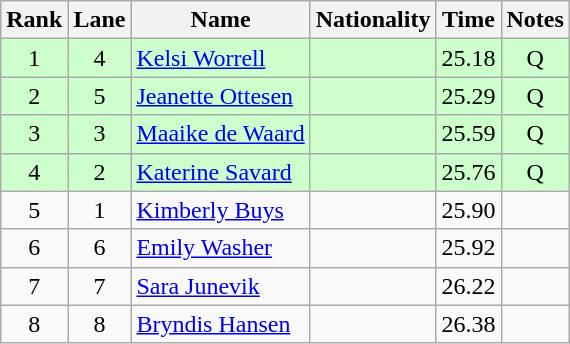<table class="wikitable sortable" style="text-align:center">
<tr>
<th>Rank</th>
<th>Lane</th>
<th>Name</th>
<th>Nationality</th>
<th>Time</th>
<th>Notes</th>
</tr>
<tr bgcolor=ccffcc>
<td>1</td>
<td>4</td>
<td align=left><a href='#'>Kelsi Worrell</a></td>
<td align=left></td>
<td>25.18</td>
<td>Q</td>
</tr>
<tr bgcolor=ccffcc>
<td>2</td>
<td>5</td>
<td align=left><a href='#'>Jeanette Ottesen</a></td>
<td align=left></td>
<td>25.29</td>
<td>Q</td>
</tr>
<tr bgcolor=ccffcc>
<td>3</td>
<td>3</td>
<td align=left><a href='#'>Maaike de Waard</a></td>
<td align=left></td>
<td>25.59</td>
<td>Q</td>
</tr>
<tr bgcolor=ccffcc>
<td>4</td>
<td>2</td>
<td align=left><a href='#'>Katerine Savard</a></td>
<td align=left></td>
<td>25.76</td>
<td>Q</td>
</tr>
<tr>
<td>5</td>
<td>1</td>
<td align=left><a href='#'>Kimberly Buys</a></td>
<td align=left></td>
<td>25.90</td>
<td></td>
</tr>
<tr>
<td>6</td>
<td>6</td>
<td align=left><a href='#'>Emily Washer</a></td>
<td align=left></td>
<td>25.92</td>
<td></td>
</tr>
<tr>
<td>7</td>
<td>7</td>
<td align=left><a href='#'>Sara Junevik</a></td>
<td align=left></td>
<td>26.22</td>
<td></td>
</tr>
<tr>
<td>8</td>
<td>8</td>
<td align=left><a href='#'>Bryndis Hansen</a></td>
<td align=left></td>
<td>26.38</td>
<td></td>
</tr>
</table>
